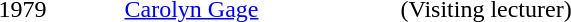<table>
<tr>
<td width="80">1979</td>
<td width="180"><a href='#'>Carolyn Gage</a></td>
<td>(Visiting lecturer)</td>
</tr>
</table>
